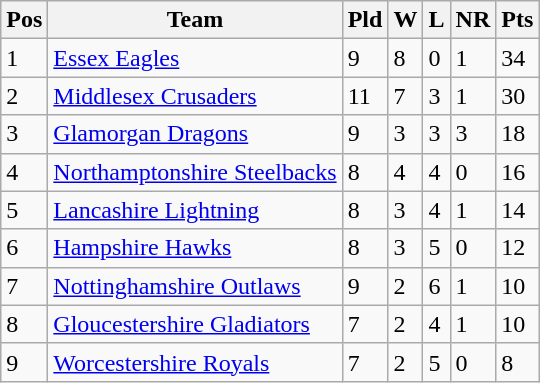<table class="wikitable">
<tr>
<th>Pos</th>
<th>Team</th>
<th>Pld</th>
<th>W</th>
<th>L</th>
<th>NR</th>
<th>Pts</th>
</tr>
<tr>
<td>1</td>
<td><a href='#'>Essex Eagles</a></td>
<td>9</td>
<td>8</td>
<td>0</td>
<td>1</td>
<td>34</td>
</tr>
<tr>
<td>2</td>
<td><a href='#'>Middlesex Crusaders</a></td>
<td>11</td>
<td>7</td>
<td>3</td>
<td>1</td>
<td>30</td>
</tr>
<tr>
<td>3</td>
<td><a href='#'>Glamorgan Dragons</a></td>
<td>9</td>
<td>3</td>
<td>3</td>
<td>3</td>
<td>18</td>
</tr>
<tr>
<td>4</td>
<td><a href='#'>Northamptonshire Steelbacks</a></td>
<td>8</td>
<td>4</td>
<td>4</td>
<td>0</td>
<td>16</td>
</tr>
<tr>
<td>5</td>
<td><a href='#'>Lancashire Lightning</a></td>
<td>8</td>
<td>3</td>
<td>4</td>
<td>1</td>
<td>14</td>
</tr>
<tr>
<td>6</td>
<td><a href='#'>Hampshire Hawks</a></td>
<td>8</td>
<td>3</td>
<td>5</td>
<td>0</td>
<td>12</td>
</tr>
<tr>
<td>7</td>
<td><a href='#'>Nottinghamshire Outlaws</a></td>
<td>9</td>
<td>2</td>
<td>6</td>
<td>1</td>
<td>10</td>
</tr>
<tr>
<td>8</td>
<td><a href='#'>Gloucestershire Gladiators</a></td>
<td>7</td>
<td>2</td>
<td>4</td>
<td>1</td>
<td>10</td>
</tr>
<tr>
<td>9</td>
<td><a href='#'>Worcestershire Royals</a></td>
<td>7</td>
<td>2</td>
<td>5</td>
<td>0</td>
<td>8</td>
</tr>
</table>
